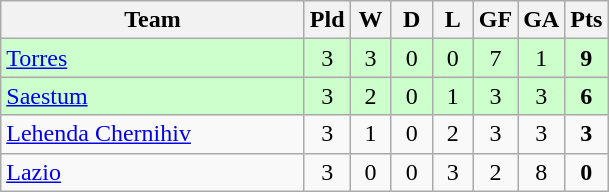<table class="wikitable" style="text-align: center;">
<tr>
<th width=195>Team</th>
<th width=20>Pld</th>
<th width=20>W</th>
<th width=20>D</th>
<th width=20>L</th>
<th width=20>GF</th>
<th width=20>GA</th>
<th width=20>Pts</th>
</tr>
<tr align="center" style="background:#ccffcc;">
<td align="left"> <a href='#'>Torres</a></td>
<td>3</td>
<td>3</td>
<td>0</td>
<td>0</td>
<td>7</td>
<td>1</td>
<td><strong>9</strong></td>
</tr>
<tr align="center" style="background:#ccffcc;">
<td align="left"> <a href='#'>Saestum</a></td>
<td>3</td>
<td>2</td>
<td>0</td>
<td>1</td>
<td>3</td>
<td>3</td>
<td><strong>6</strong></td>
</tr>
<tr align="center">
<td align="left"> <a href='#'>Lehenda Chernihiv</a></td>
<td>3</td>
<td>1</td>
<td>0</td>
<td>2</td>
<td>3</td>
<td>3</td>
<td><strong>3</strong></td>
</tr>
<tr align="center">
<td align="left"> <a href='#'>Lazio</a></td>
<td>3</td>
<td>0</td>
<td>0</td>
<td>3</td>
<td>2</td>
<td>8</td>
<td><strong>0</strong></td>
</tr>
</table>
